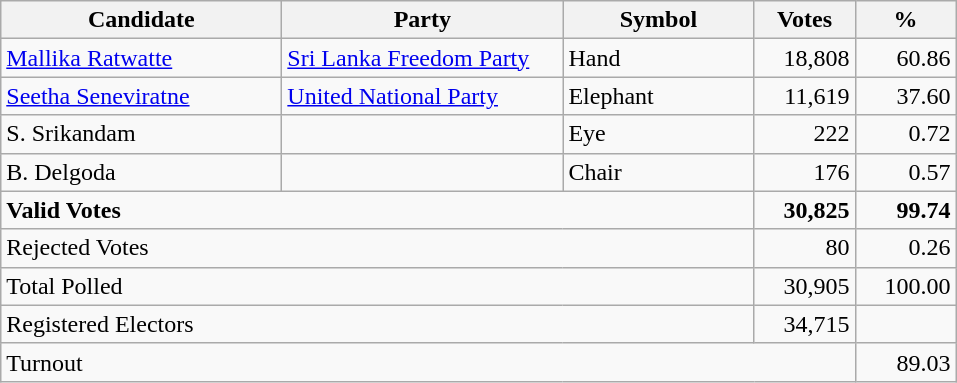<table class="wikitable" border="1" style="text-align:right;">
<tr>
<th align=left width="180">Candidate</th>
<th align=left width="180">Party</th>
<th align=left width="120">Symbol</th>
<th align=left width="60">Votes</th>
<th align=left width="60">%</th>
</tr>
<tr>
<td align=left><a href='#'>Mallika Ratwatte</a></td>
<td align=left><a href='#'>Sri Lanka Freedom Party</a></td>
<td align=left>Hand</td>
<td align=right>18,808</td>
<td align=right>60.86</td>
</tr>
<tr>
<td align=left><a href='#'>Seetha Seneviratne</a></td>
<td align=left><a href='#'>United National Party</a></td>
<td align=left>Elephant</td>
<td align=right>11,619</td>
<td align=right>37.60</td>
</tr>
<tr>
<td align=left>S. Srikandam</td>
<td></td>
<td align=left>Eye</td>
<td align=right>222</td>
<td align=right>0.72</td>
</tr>
<tr>
<td align=left>B. Delgoda</td>
<td></td>
<td align=left>Chair</td>
<td align=right>176</td>
<td align=right>0.57</td>
</tr>
<tr>
<td align=left colspan=3><strong>Valid Votes</strong></td>
<td align=right><strong>30,825</strong></td>
<td align=right><strong>99.74</strong></td>
</tr>
<tr>
<td align=left colspan=3>Rejected Votes</td>
<td align=right>80</td>
<td align=right>0.26</td>
</tr>
<tr>
<td align=left colspan=3>Total Polled</td>
<td align=right>30,905</td>
<td align=right>100.00</td>
</tr>
<tr>
<td align=left colspan=3>Registered Electors</td>
<td align=right>34,715</td>
<td></td>
</tr>
<tr>
<td align=left colspan=4>Turnout</td>
<td align=right>89.03</td>
</tr>
</table>
